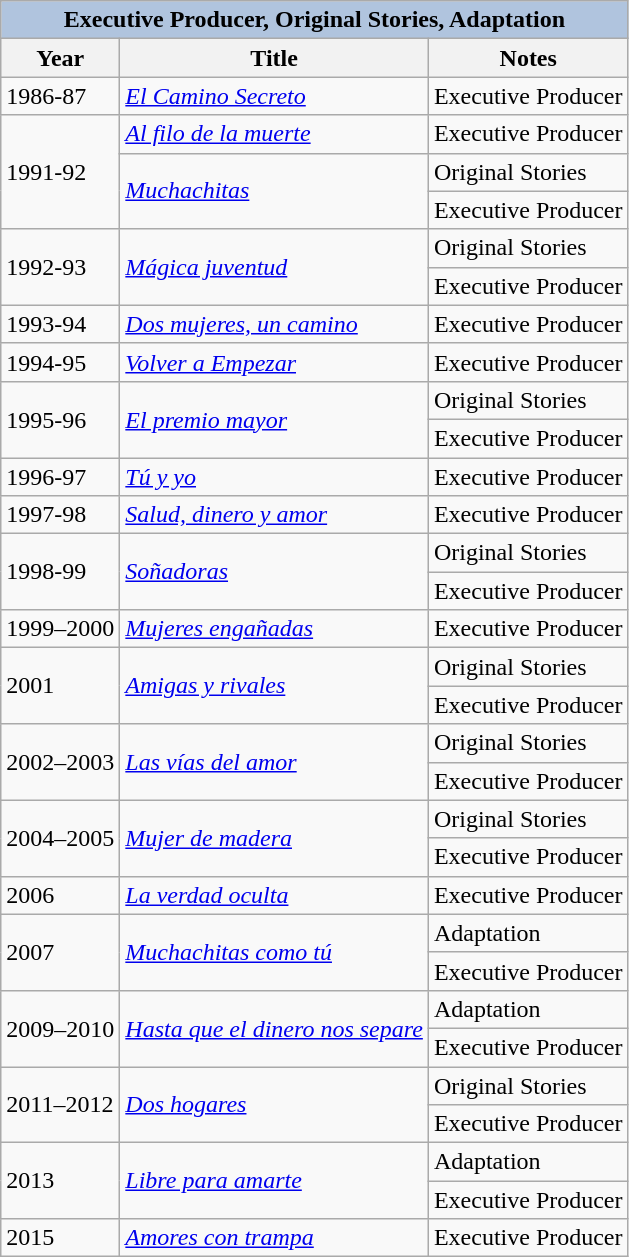<table class="wikitable">
<tr>
<th colspan="5" style="background:LightSteelBlue;">Executive Producer, Original Stories, Adaptation</th>
</tr>
<tr>
<th>Year</th>
<th>Title</th>
<th>Notes</th>
</tr>
<tr>
<td>1986-87</td>
<td><em><a href='#'>El Camino Secreto</a></em></td>
<td>Executive Producer</td>
</tr>
<tr>
<td rowspan=3>1991-92</td>
<td><em><a href='#'>Al filo de la muerte</a></em></td>
<td>Executive Producer</td>
</tr>
<tr>
<td rowspan=2><em><a href='#'>Muchachitas</a></em></td>
<td>Original Stories</td>
</tr>
<tr>
<td>Executive Producer</td>
</tr>
<tr>
<td rowspan=2>1992-93</td>
<td rowspan=2><em><a href='#'>Mágica juventud</a></em></td>
<td>Original Stories</td>
</tr>
<tr>
<td>Executive Producer</td>
</tr>
<tr>
<td>1993-94</td>
<td><em><a href='#'>Dos mujeres, un camino</a></em></td>
<td>Executive Producer</td>
</tr>
<tr>
<td>1994-95</td>
<td><em><a href='#'>Volver a Empezar</a></em></td>
<td>Executive Producer</td>
</tr>
<tr>
<td rowspan=2>1995-96</td>
<td rowspan=2><em><a href='#'>El premio mayor</a></em></td>
<td>Original Stories</td>
</tr>
<tr>
<td>Executive Producer</td>
</tr>
<tr>
<td>1996-97</td>
<td><em><a href='#'>Tú y yo</a></em></td>
<td>Executive Producer</td>
</tr>
<tr>
<td>1997-98</td>
<td><em><a href='#'>Salud, dinero y amor</a></em></td>
<td>Executive Producer</td>
</tr>
<tr>
<td rowspan=2>1998-99</td>
<td rowspan=2><em><a href='#'>Soñadoras</a></em></td>
<td>Original Stories</td>
</tr>
<tr>
<td>Executive Producer</td>
</tr>
<tr>
<td>1999–2000</td>
<td><em><a href='#'>Mujeres engañadas</a></em></td>
<td>Executive Producer</td>
</tr>
<tr>
<td rowspan=2>2001</td>
<td rowspan=2><em><a href='#'>Amigas y rivales</a></em></td>
<td>Original Stories</td>
</tr>
<tr>
<td>Executive Producer</td>
</tr>
<tr>
<td rowspan=2>2002–2003</td>
<td rowspan=2><em><a href='#'>Las vías del amor</a></em></td>
<td>Original Stories</td>
</tr>
<tr>
<td>Executive Producer</td>
</tr>
<tr>
<td rowspan=2>2004–2005</td>
<td rowspan=2><em><a href='#'>Mujer de madera</a></em></td>
<td>Original Stories</td>
</tr>
<tr>
<td>Executive Producer</td>
</tr>
<tr>
<td>2006</td>
<td><em><a href='#'>La verdad oculta</a></em></td>
<td>Executive Producer</td>
</tr>
<tr>
<td rowspan=2>2007</td>
<td rowspan=2><em><a href='#'>Muchachitas como tú</a></em></td>
<td>Adaptation</td>
</tr>
<tr>
<td>Executive Producer</td>
</tr>
<tr>
<td rowspan=2>2009–2010</td>
<td rowspan=2><em><a href='#'>Hasta que el dinero nos separe</a></em></td>
<td>Adaptation</td>
</tr>
<tr>
<td>Executive Producer</td>
</tr>
<tr>
<td rowspan=2>2011–2012</td>
<td rowspan=2><em><a href='#'>Dos hogares</a></em></td>
<td>Original Stories</td>
</tr>
<tr>
<td>Executive Producer</td>
</tr>
<tr>
<td rowspan=2>2013</td>
<td rowspan=2><em><a href='#'>Libre para amarte</a></em></td>
<td>Adaptation</td>
</tr>
<tr>
<td>Executive Producer</td>
</tr>
<tr>
<td>2015</td>
<td><em><a href='#'>Amores con trampa</a></em></td>
<td>Executive Producer</td>
</tr>
</table>
